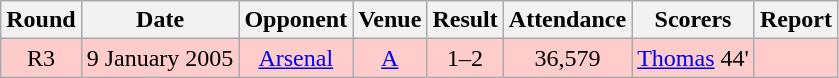<table class="wikitable" style="font-size:100%; text-align:center">
<tr>
<th>Round</th>
<th>Date</th>
<th>Opponent</th>
<th>Venue</th>
<th>Result</th>
<th>Attendance</th>
<th>Scorers</th>
<th>Report</th>
</tr>
<tr style="background-color: #FFCCCC;">
<td>R3</td>
<td>9 January 2005</td>
<td><a href='#'>Arsenal</a></td>
<td><a href='#'>A</a></td>
<td>1–2</td>
<td>36,579</td>
<td><a href='#'>Thomas</a> 44'</td>
<td></td>
</tr>
</table>
